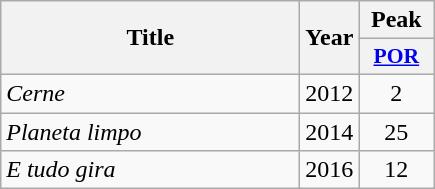<table class="wikitable">
<tr>
<th rowspan=2 style="width:12em;">Title</th>
<th rowspan=2>Year</th>
<th colspan=1>Peak</th>
</tr>
<tr>
<th style="width:3em;font-size:90%"><a href='#'>POR</a><br></th>
</tr>
<tr>
<td><em>Cerne</em></td>
<td>2012</td>
<td align=center>2</td>
</tr>
<tr>
<td><em>Planeta limpo</em></td>
<td>2014</td>
<td align=center>25</td>
</tr>
<tr>
<td><em>E tudo gira</em></td>
<td>2016</td>
<td align=center>12</td>
</tr>
</table>
